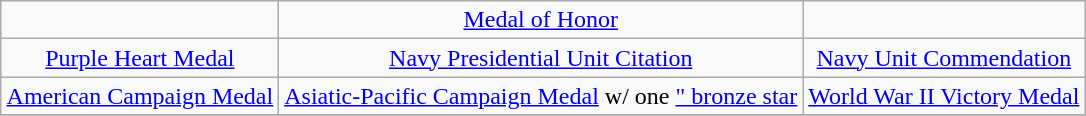<table class="wikitable" style="margin:1em auto; text-align:center;">
<tr>
<td></td>
<td><a href='#'>Medal of Honor</a></td>
<td></td>
</tr>
<tr>
<td><a href='#'>Purple Heart Medal</a></td>
<td><a href='#'>Navy Presidential Unit Citation</a></td>
<td><a href='#'>Navy Unit Commendation</a></td>
</tr>
<tr>
<td><a href='#'>American Campaign Medal</a></td>
<td><a href='#'>Asiatic-Pacific Campaign Medal</a> w/ one <a href='#'>" bronze star</a></td>
<td><a href='#'>World War II Victory Medal</a></td>
</tr>
<tr>
</tr>
</table>
